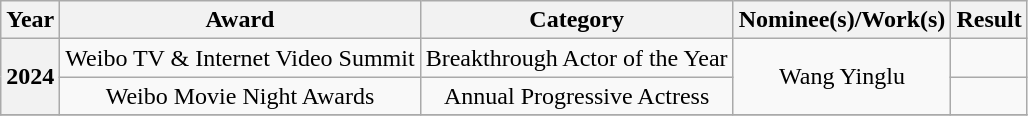<table class="wikitable sortable plainrowheaders" style="text-align:center;">
<tr>
<th scope="col">Year</th>
<th scope="col">Award</th>
<th scope="col">Category</th>
<th scope="col">Nominee(s)/Work(s)</th>
<th scope="col">Result</th>
</tr>
<tr>
<th scope="row" rowspan="2">2024</th>
<td>Weibo TV & Internet Video Summit</td>
<td>Breakthrough Actor of the Year</td>
<td rowspan="2">Wang Yinglu</td>
<td></td>
</tr>
<tr>
<td>Weibo Movie Night Awards</td>
<td>Annual Progressive Actress</td>
<td></td>
</tr>
<tr>
</tr>
</table>
